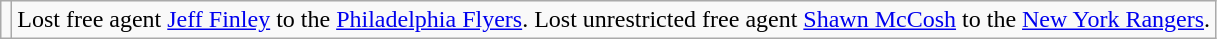<table class="wikitable">
<tr>
<td></td>
<td>Lost free agent <a href='#'>Jeff Finley</a> to the <a href='#'>Philadelphia Flyers</a>. Lost unrestricted free agent <a href='#'>Shawn McCosh</a> to the <a href='#'>New York Rangers</a>.</td>
</tr>
</table>
